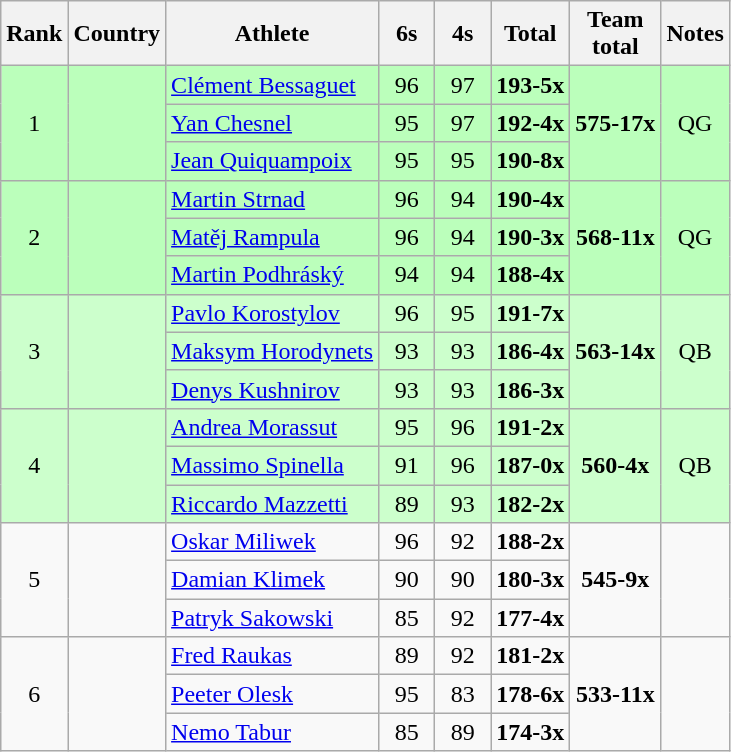<table class="wikitable sortable" style="text-align:center">
<tr>
<th>Rank</th>
<th>Country</th>
<th>Athlete</th>
<th width=30px>6s</th>
<th width=30px>4s</th>
<th>Total</th>
<th>Team<br>total</th>
<th class="unsortable">Notes</th>
</tr>
<tr bgcolor=bbffbb>
<td rowspan=3>1</td>
<td rowspan=3 align=left></td>
<td align=left><a href='#'>Clément Bessaguet</a></td>
<td>96</td>
<td>97</td>
<td><strong>193-5x</strong></td>
<td rowspan=3><strong>575-17x</strong></td>
<td rowspan=3>QG</td>
</tr>
<tr bgcolor=bbffbb>
<td align=left><a href='#'>Yan Chesnel</a></td>
<td>95</td>
<td>97</td>
<td><strong>192-4x</strong></td>
</tr>
<tr bgcolor=bbffbb>
<td align=left><a href='#'>Jean Quiquampoix</a></td>
<td>95</td>
<td>95</td>
<td><strong>190-8x</strong></td>
</tr>
<tr bgcolor=bbffbb>
<td rowspan=3>2</td>
<td rowspan=3 align=left></td>
<td align=left><a href='#'>Martin Strnad</a></td>
<td>96</td>
<td>94</td>
<td><strong>190-4x</strong></td>
<td rowspan=3><strong>568-11x</strong></td>
<td rowspan=3>QG</td>
</tr>
<tr bgcolor=bbffbb>
<td align=left><a href='#'>Matěj Rampula</a></td>
<td>96</td>
<td>94</td>
<td><strong>190-3x</strong></td>
</tr>
<tr bgcolor=bbffbb>
<td align=left><a href='#'>Martin Podhráský</a></td>
<td>94</td>
<td>94</td>
<td><strong>188-4x</strong></td>
</tr>
<tr bgcolor=ccffcc>
<td rowspan=3>3</td>
<td rowspan=3 align=left></td>
<td align=left><a href='#'>Pavlo Korostylov</a></td>
<td>96</td>
<td>95</td>
<td><strong>191-7x</strong></td>
<td rowspan=3><strong>563-14x</strong></td>
<td rowspan=3>QB</td>
</tr>
<tr bgcolor=ccffcc>
<td align=left><a href='#'>Maksym Horodynets</a></td>
<td>93</td>
<td>93</td>
<td><strong>186-4x</strong></td>
</tr>
<tr bgcolor=ccffcc>
<td align=left><a href='#'>Denys Kushnirov</a></td>
<td>93</td>
<td>93</td>
<td><strong>186-3x</strong></td>
</tr>
<tr bgcolor=ccffcc>
<td rowspan=3>4</td>
<td rowspan=3 align=left></td>
<td align=left><a href='#'>Andrea Morassut</a></td>
<td>95</td>
<td>96</td>
<td><strong>191-2x</strong></td>
<td rowspan=3><strong>560-4x</strong></td>
<td rowspan=3>QB</td>
</tr>
<tr bgcolor=ccffcc>
<td align=left><a href='#'>Massimo Spinella</a></td>
<td>91</td>
<td>96</td>
<td><strong>187-0x</strong></td>
</tr>
<tr bgcolor=ccffcc>
<td align=left><a href='#'>Riccardo Mazzetti</a></td>
<td>89</td>
<td>93</td>
<td><strong>182-2x</strong></td>
</tr>
<tr>
<td rowspan=3>5</td>
<td rowspan=3 align=left></td>
<td align=left><a href='#'>Oskar Miliwek</a></td>
<td>96</td>
<td>92</td>
<td><strong>188-2x</strong></td>
<td rowspan=3><strong>545-9x</strong></td>
<td rowspan=3></td>
</tr>
<tr>
<td align=left><a href='#'>Damian Klimek</a></td>
<td>90</td>
<td>90</td>
<td><strong>180-3x</strong></td>
</tr>
<tr>
<td align=left><a href='#'>Patryk Sakowski</a></td>
<td>85</td>
<td>92</td>
<td><strong>177-4x</strong></td>
</tr>
<tr>
<td rowspan=3>6</td>
<td rowspan=3 align=left></td>
<td align=left><a href='#'>Fred Raukas</a></td>
<td>89</td>
<td>92</td>
<td><strong>181-2x</strong></td>
<td rowspan=3><strong>533-11x</strong></td>
<td rowspan=3></td>
</tr>
<tr>
<td align=left><a href='#'>Peeter Olesk</a></td>
<td>95</td>
<td>83</td>
<td><strong>178-6x</strong></td>
</tr>
<tr>
<td align=left><a href='#'>Nemo Tabur</a></td>
<td>85</td>
<td>89</td>
<td><strong>174-3x</strong></td>
</tr>
</table>
